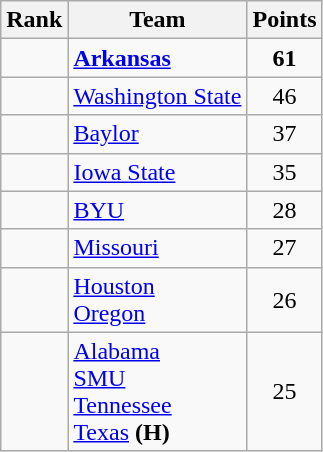<table class="wikitable sortable" style="text-align:center">
<tr>
<th>Rank</th>
<th>Team</th>
<th>Points</th>
</tr>
<tr>
<td></td>
<td align="left"><strong><a href='#'>Arkansas</a></strong></td>
<td><strong>61</strong></td>
</tr>
<tr>
<td></td>
<td align="left"><a href='#'>Washington State</a></td>
<td>46</td>
</tr>
<tr>
<td></td>
<td align="left"><a href='#'>Baylor</a></td>
<td>37</td>
</tr>
<tr>
<td></td>
<td align="left"><a href='#'>Iowa State</a></td>
<td>35</td>
</tr>
<tr>
<td></td>
<td align="left"><a href='#'>BYU</a></td>
<td>28</td>
</tr>
<tr>
<td></td>
<td align="left"><a href='#'>Missouri</a></td>
<td>27</td>
</tr>
<tr>
<td></td>
<td align="left"><a href='#'>Houston</a><br><a href='#'>Oregon</a></td>
<td>26</td>
</tr>
<tr>
<td></td>
<td align="left"><a href='#'>Alabama</a> <br> <a href='#'>SMU</a><br><a href='#'>Tennessee</a><br><a href='#'>Texas</a> <strong>(H)</strong></td>
<td>25</td>
</tr>
</table>
